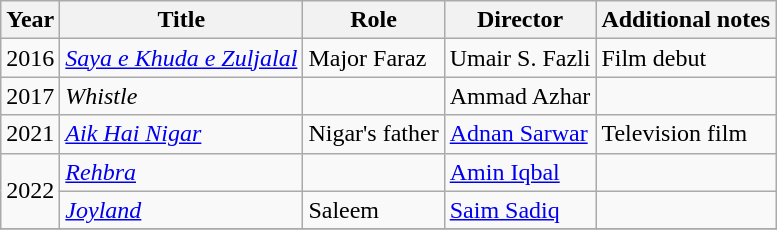<table class="wikitable">
<tr>
<th>Year</th>
<th>Title</th>
<th>Role</th>
<th>Director</th>
<th>Additional notes</th>
</tr>
<tr>
<td>2016</td>
<td><em><a href='#'>Saya e Khuda e Zuljalal</a></em></td>
<td>Major Faraz</td>
<td>Umair S. Fazli</td>
<td>Film debut</td>
</tr>
<tr>
<td>2017</td>
<td><em>Whistle</em></td>
<td></td>
<td>Ammad Azhar</td>
<td></td>
</tr>
<tr>
<td>2021</td>
<td><em><a href='#'>Aik Hai Nigar</a></em></td>
<td>Nigar's father</td>
<td><a href='#'>Adnan Sarwar</a></td>
<td>Television film</td>
</tr>
<tr>
<td rowspan="2">2022</td>
<td><em><a href='#'>Rehbra</a></em></td>
<td></td>
<td><a href='#'>Amin Iqbal</a></td>
<td></td>
</tr>
<tr>
<td><em><a href='#'>Joyland</a></em></td>
<td>Saleem</td>
<td><a href='#'>Saim Sadiq</a></td>
<td></td>
</tr>
<tr>
</tr>
</table>
